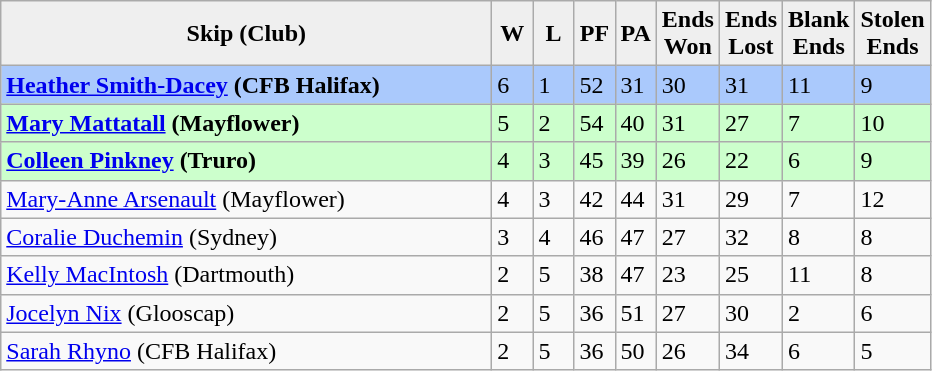<table class="wikitable">
<tr>
<th style="background:#efefef; width:320px;">Skip (Club)</th>
<th style="background:#efefef; width:20px;">W</th>
<th style="background:#efefef; width:20px;">L</th>
<th style="background:#efefef; width:20px;">PF</th>
<th style="background:#efefef; width:20px;">PA</th>
<th style="background:#efefef; width:20px;">Ends <br> Won</th>
<th style="background:#efefef; width:20px;">Ends <br> Lost</th>
<th style="background:#efefef; width:20px;">Blank <br> Ends</th>
<th style="background:#efefef; width:20px;">Stolen <br> Ends</th>
</tr>
<tr style="background:#aac9fc;">
<td><strong><a href='#'>Heather Smith-Dacey</a> (CFB Halifax)</strong></td>
<td>6</td>
<td>1</td>
<td>52</td>
<td>31</td>
<td>30</td>
<td>31</td>
<td>11</td>
<td>9</td>
</tr>
<tr style="background:#cfc;">
<td><strong><a href='#'>Mary Mattatall</a> (Mayflower)</strong></td>
<td>5</td>
<td>2</td>
<td>54</td>
<td>40</td>
<td>31</td>
<td>27</td>
<td>7</td>
<td>10</td>
</tr>
<tr style="background:#cfc;">
<td><strong><a href='#'>Colleen Pinkney</a> (Truro)</strong></td>
<td>4</td>
<td>3</td>
<td>45</td>
<td>39</td>
<td>26</td>
<td>22</td>
<td>6</td>
<td>9</td>
</tr>
<tr>
<td><a href='#'>Mary-Anne Arsenault</a> (Mayflower)</td>
<td>4</td>
<td>3</td>
<td>42</td>
<td>44</td>
<td>31</td>
<td>29</td>
<td>7</td>
<td>12</td>
</tr>
<tr>
<td><a href='#'>Coralie Duchemin</a> (Sydney)</td>
<td>3</td>
<td>4</td>
<td>46</td>
<td>47</td>
<td>27</td>
<td>32</td>
<td>8</td>
<td>8</td>
</tr>
<tr>
<td><a href='#'>Kelly MacIntosh</a> (Dartmouth)</td>
<td>2</td>
<td>5</td>
<td>38</td>
<td>47</td>
<td>23</td>
<td>25</td>
<td>11</td>
<td>8</td>
</tr>
<tr>
<td><a href='#'>Jocelyn Nix</a> (Glooscap)</td>
<td>2</td>
<td>5</td>
<td>36</td>
<td>51</td>
<td>27</td>
<td>30</td>
<td>2</td>
<td>6</td>
</tr>
<tr>
<td><a href='#'>Sarah Rhyno</a> (CFB Halifax)</td>
<td>2</td>
<td>5</td>
<td>36</td>
<td>50</td>
<td>26</td>
<td>34</td>
<td>6</td>
<td>5</td>
</tr>
</table>
